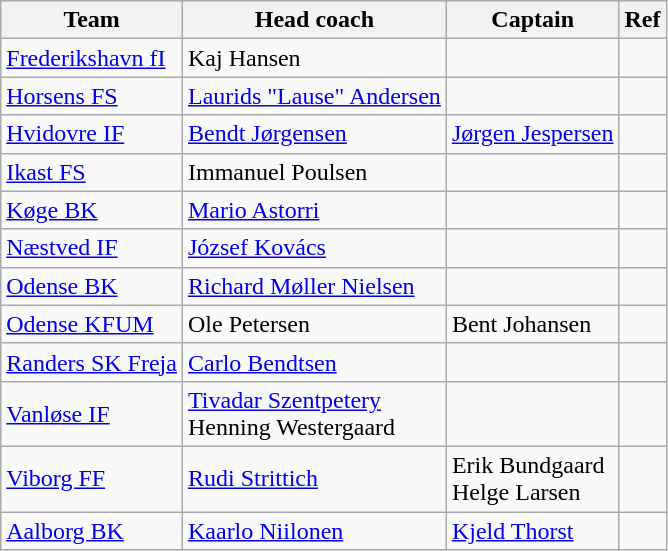<table class="wikitable sortable">
<tr>
<th>Team</th>
<th>Head coach</th>
<th>Captain</th>
<th>Ref</th>
</tr>
<tr>
<td><a href='#'>Frederikshavn fI</a></td>
<td> Kaj Hansen</td>
<td></td>
<td></td>
</tr>
<tr>
<td><a href='#'>Horsens FS</a></td>
<td> <a href='#'>Laurids "Lause" Andersen</a></td>
<td></td>
<td></td>
</tr>
<tr>
<td><a href='#'>Hvidovre IF</a></td>
<td> <a href='#'>Bendt Jørgensen</a></td>
<td> <a href='#'>Jørgen Jespersen</a></td>
<td></td>
</tr>
<tr>
<td><a href='#'>Ikast FS</a></td>
<td> Immanuel Poulsen</td>
<td></td>
<td></td>
</tr>
<tr>
<td><a href='#'>Køge BK</a></td>
<td> <a href='#'>Mario Astorri</a></td>
<td></td>
<td></td>
</tr>
<tr>
<td><a href='#'>Næstved IF</a></td>
<td> <a href='#'>József Kovács</a></td>
<td></td>
<td></td>
</tr>
<tr>
<td><a href='#'>Odense BK</a></td>
<td> <a href='#'>Richard Møller Nielsen</a></td>
<td></td>
<td></td>
</tr>
<tr>
<td><a href='#'>Odense KFUM</a></td>
<td> Ole Petersen</td>
<td> Bent Johansen</td>
<td></td>
</tr>
<tr>
<td><a href='#'>Randers SK Freja</a></td>
<td> <a href='#'>Carlo Bendtsen</a></td>
<td></td>
<td></td>
</tr>
<tr>
<td><a href='#'>Vanløse IF</a></td>
<td> <a href='#'>Tivadar Szentpetery</a><br> Henning Westergaard</td>
<td></td>
<td></td>
</tr>
<tr>
<td><a href='#'>Viborg FF</a></td>
<td> <a href='#'>Rudi Strittich</a></td>
<td> Erik Bundgaard<br> Helge Larsen</td>
<td></td>
</tr>
<tr>
<td><a href='#'>Aalborg BK</a></td>
<td> <a href='#'>Kaarlo Niilonen</a></td>
<td> <a href='#'>Kjeld Thorst</a></td>
<td></td>
</tr>
</table>
